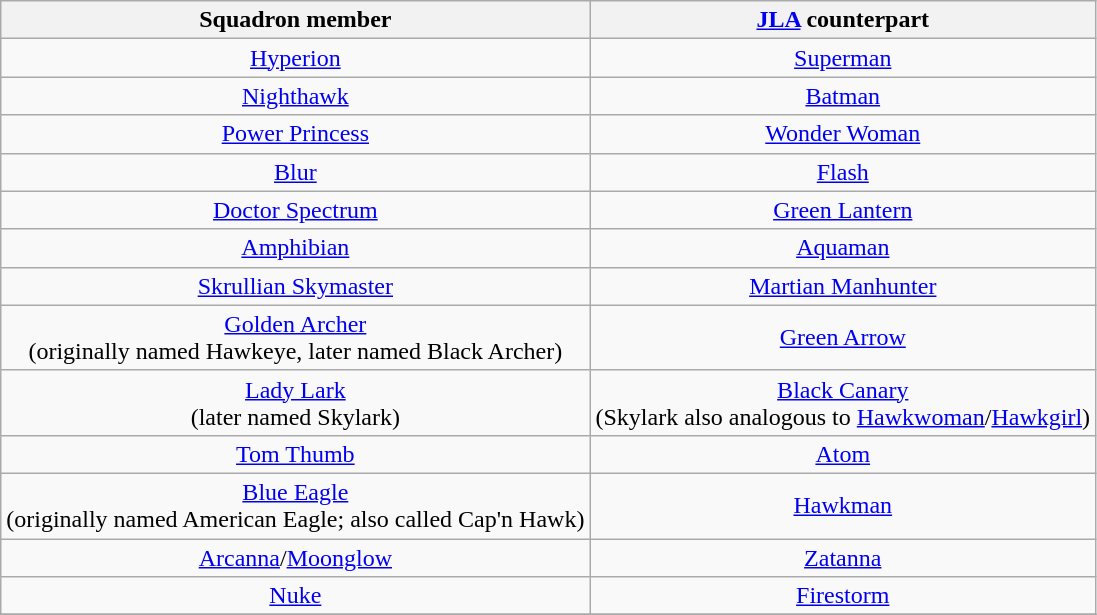<table class="wikitable" align="center">
<tr>
<th>Squadron member</th>
<th><a href='#'>JLA</a> counterpart</th>
</tr>
<tr align="center">
<td><a href='#'>Hyperion</a></td>
<td><a href='#'>Superman</a></td>
</tr>
<tr align="center">
<td><a href='#'>Nighthawk</a></td>
<td><a href='#'>Batman</a></td>
</tr>
<tr align="center">
<td><a href='#'>Power Princess</a></td>
<td><a href='#'>Wonder Woman</a></td>
</tr>
<tr align="center">
<td><a href='#'>Blur</a></td>
<td><a href='#'>Flash</a></td>
</tr>
<tr align="center">
<td><a href='#'>Doctor Spectrum</a></td>
<td><a href='#'>Green Lantern</a></td>
</tr>
<tr align="center">
<td><a href='#'>Amphibian</a></td>
<td><a href='#'>Aquaman</a></td>
</tr>
<tr align="center">
<td><a href='#'>Skrullian Skymaster</a></td>
<td><a href='#'>Martian Manhunter</a></td>
</tr>
<tr align="center">
<td><a href='#'>Golden Archer</a><br>(originally named Hawkeye, later named Black Archer)</td>
<td><a href='#'>Green Arrow</a></td>
</tr>
<tr align="center">
<td><a href='#'>Lady Lark</a><br> (later named Skylark)</td>
<td><a href='#'>Black Canary</a><br>(Skylark also analogous to <a href='#'>Hawkwoman</a>/<a href='#'>Hawkgirl</a>)</td>
</tr>
<tr align="center">
<td><a href='#'>Tom Thumb</a></td>
<td><a href='#'>Atom</a><br></td>
</tr>
<tr align="center">
<td><a href='#'>Blue Eagle</a><br>(originally named American Eagle; also called Cap'n Hawk)</td>
<td><a href='#'>Hawkman</a></td>
</tr>
<tr align="center">
<td><a href='#'>Arcanna</a>/<a href='#'>Moonglow</a></td>
<td><a href='#'>Zatanna</a></td>
</tr>
<tr align="center">
<td><a href='#'>Nuke</a></td>
<td><a href='#'>Firestorm</a></td>
</tr>
<tr align="center">
</tr>
</table>
